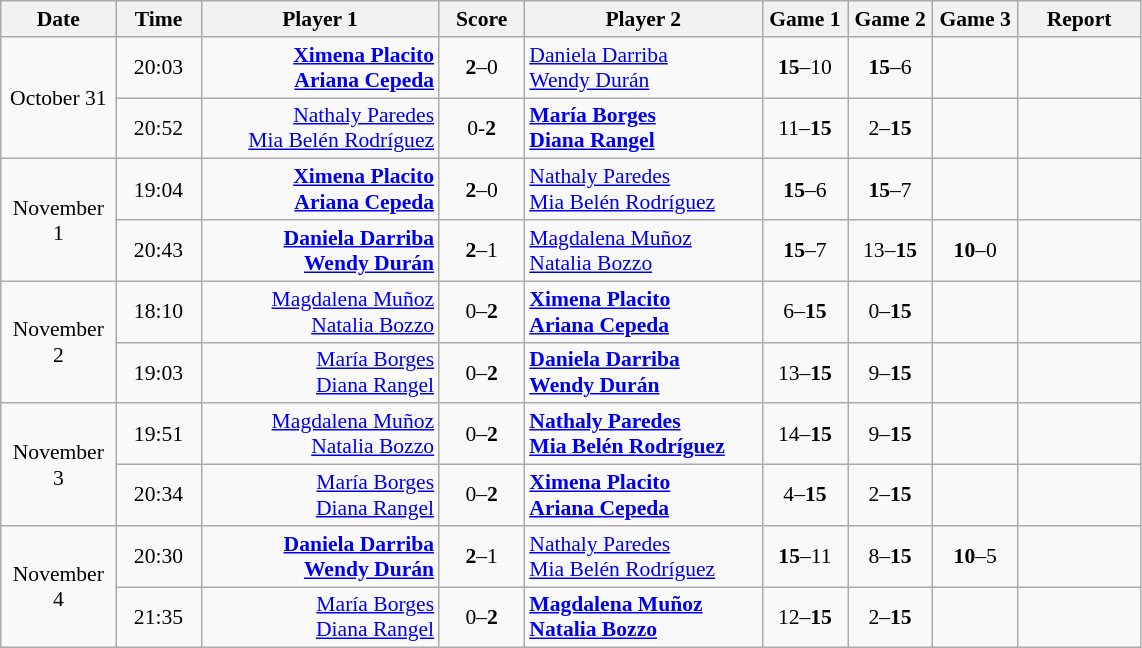<table class="wikitable" style="font-size:90%; text-align:center">
<tr>
<th width="70">Date</th>
<th width="50">Time</th>
<th width="152">Player 1</th>
<th width="50">Score</th>
<th width="152">Player 2</th>
<th width="50">Game 1</th>
<th width="50">Game 2</th>
<th width="50">Game 3</th>
<th width="75">Report</th>
</tr>
<tr>
<td rowspan="2">October 31</td>
<td>20:03</td>
<td align="right"><strong><a href='#'>Ximena Placito</a> <br><a href='#'>Ariana Cepeda</a> </strong></td>
<td><strong>2</strong>–0</td>
<td align="left"> <a href='#'>Daniela Darriba</a><br> <a href='#'>Wendy Durán</a></td>
<td><strong>15</strong>–10</td>
<td><strong>15</strong>–6</td>
<td></td>
<td></td>
</tr>
<tr>
<td>20:52</td>
<td align="right"><a href='#'>Nathaly Paredes</a> <br><a href='#'>Mia Belén Rodríguez</a> </td>
<td>0-<strong>2</strong></td>
<td align="left"><strong> <a href='#'>María Borges</a><br> <a href='#'>Diana Rangel</a></strong></td>
<td>11–<strong>15</strong></td>
<td>2–<strong>15</strong></td>
<td></td>
<td></td>
</tr>
<tr>
<td rowspan="2">November 1</td>
<td>19:04</td>
<td align="right"><strong><a href='#'>Ximena Placito</a> <br><a href='#'>Ariana Cepeda</a> </strong></td>
<td><strong>2</strong>–0</td>
<td align="left"> <a href='#'>Nathaly Paredes</a><br> <a href='#'>Mia Belén Rodríguez</a></td>
<td><strong>15</strong>–6</td>
<td><strong>15</strong>–7</td>
<td></td>
<td></td>
</tr>
<tr>
<td>20:43</td>
<td align="right"><strong><a href='#'>Daniela Darriba</a> <br><a href='#'>Wendy Durán</a> </strong></td>
<td><strong>2</strong>–1</td>
<td align="left"> <a href='#'>Magdalena Muñoz</a><br> <a href='#'>Natalia Bozzo</a></td>
<td><strong>15</strong>–7</td>
<td>13–<strong>15</strong></td>
<td><strong>10</strong>–0</td>
<td></td>
</tr>
<tr>
<td rowspan="2">November 2</td>
<td>18:10</td>
<td align="right"><a href='#'>Magdalena Muñoz</a> <br><a href='#'>Natalia Bozzo</a> </td>
<td>0–<strong>2</strong></td>
<td align="left"><strong> <a href='#'>Ximena Placito</a><br> <a href='#'>Ariana Cepeda</a></strong></td>
<td>6–<strong>15</strong></td>
<td>0–<strong>15</strong></td>
<td></td>
<td></td>
</tr>
<tr>
<td>19:03</td>
<td align="right"><a href='#'>María Borges</a> <br><a href='#'>Diana Rangel</a> </td>
<td>0–<strong>2</strong></td>
<td align="left"><strong> <a href='#'>Daniela Darriba</a><br> <a href='#'>Wendy Durán</a></strong></td>
<td>13–<strong>15</strong></td>
<td>9–<strong>15</strong></td>
<td></td>
<td></td>
</tr>
<tr>
<td rowspan="2">November 3</td>
<td>19:51</td>
<td align="right"><a href='#'>Magdalena Muñoz</a> <br><a href='#'>Natalia Bozzo</a> </td>
<td>0–<strong>2</strong></td>
<td align="left"><strong> <a href='#'>Nathaly Paredes</a><br> <a href='#'>Mia Belén Rodríguez</a></strong></td>
<td>14–<strong>15</strong></td>
<td>9–<strong>15</strong></td>
<td></td>
<td></td>
</tr>
<tr>
<td>20:34</td>
<td align="right"><a href='#'>María Borges</a> <br><a href='#'>Diana Rangel</a> </td>
<td>0–<strong>2</strong></td>
<td align="left"><strong> <a href='#'>Ximena Placito</a><br> <a href='#'>Ariana Cepeda</a></strong></td>
<td>4–<strong>15</strong></td>
<td>2–<strong>15</strong></td>
<td></td>
<td></td>
</tr>
<tr>
<td rowspan="2">November 4</td>
<td>20:30</td>
<td align="right"><strong><a href='#'>Daniela Darriba</a> <br><a href='#'>Wendy Durán</a> </strong></td>
<td><strong>2</strong>–1</td>
<td align="left"> <a href='#'>Nathaly Paredes</a><br> <a href='#'>Mia Belén Rodríguez</a></td>
<td><strong>15</strong>–11</td>
<td>8–<strong>15</strong></td>
<td><strong>10</strong>–5</td>
<td></td>
</tr>
<tr>
<td>21:35</td>
<td align="right"><a href='#'>María Borges</a> <br><a href='#'>Diana Rangel</a> </td>
<td>0–<strong>2</strong></td>
<td align="left"><strong> <a href='#'>Magdalena Muñoz</a><br> <a href='#'>Natalia Bozzo</a></strong></td>
<td>12–<strong>15</strong></td>
<td>2–<strong>15</strong></td>
<td></td>
<td></td>
</tr>
</table>
